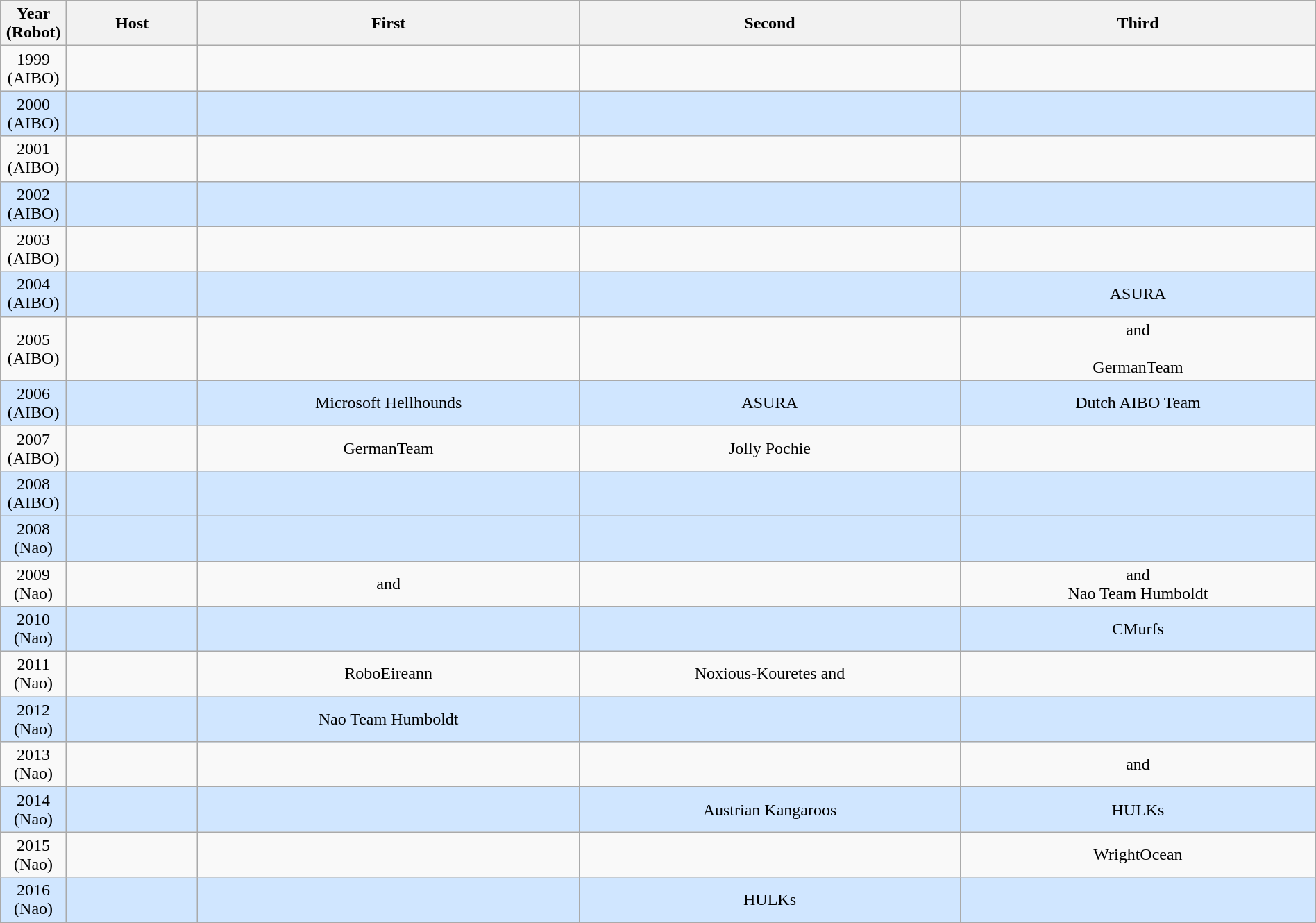<table class="wikitable" style="text-align:center; width:100%">
<tr>
<th width=5%>Year (Robot)</th>
<th width=10%>Host</th>
<th width=29%>First</th>
<th width=29%>Second</th>
<th width=29%>Third</th>
</tr>
<tr style="text-align:center;">
<td>1999 <br> (AIBO)</td>
<td></td>
<td>  </td>
<td></td>
<td></td>
</tr>
<tr style="background:#d0e6ff; text-align:center;">
<td>2000 <br> (AIBO)</td>
<td> </td>
<td>  </td>
<td></td>
<td></td>
</tr>
<tr style="text-align:center;">
<td>2001 <br> (AIBO)</td>
<td></td>
<td> </td>
<td></td>
<td></td>
</tr>
<tr style="background:#d0e6ff; text-align:center;">
<td>2002 <br> (AIBO)</td>
<td> </td>
<td>  </td>
<td></td>
<td></td>
</tr>
<tr style="text-align:center;">
<td>2003 <br> (AIBO)</td>
<td></td>
<td></td>
<td>  </td>
<td></td>
</tr>
<tr style="background:#d0e6ff; text-align:center;">
<td>2004 <br> (AIBO)</td>
<td></td>
<td>   </td>
<td>   </td>
<td>ASURA  </td>
</tr>
<tr style="text-align:center;">
<td>2005 <br> (AIBO)</td>
<td></td>
<td>  </td>
<td>  </td>
<td>  and<br><br>GermanTeam </td>
</tr>
<tr style="background:#d0e6ff; text-align:center;">
<td>2006 <br> (AIBO)</td>
<td></td>
<td>Microsoft Hellhounds  </td>
<td>ASURA  </td>
<td>Dutch AIBO Team  </td>
</tr>
<tr style="text-align:center;">
<td>2007 <br> (AIBO)</td>
<td></td>
<td>GermanTeam </td>
<td>Jolly Pochie  </td>
<td>  </td>
</tr>
<tr style="background:#d0e6ff; text-align:center;">
<td>2008 <br> (AIBO)</td>
<td> </td>
<td></td>
<td></td>
<td></td>
</tr>
<tr style="background:#d0e6ff; text-align:center;">
<td>2008 <br> (Nao)</td>
<td></td>
<td></td>
<td></td>
<td></td>
</tr>
<tr style="text-align:center;">
<td>2009 <br> (Nao)</td>
<td></td>
<td>  and <br>  </td>
<td></td>
<td>  and <br>Nao Team Humboldt </td>
</tr>
<tr style="background:#d0e6ff; text-align:center;">
<td>2010  <br> (Nao)</td>
<td></td>
<td> </td>
<td> </td>
<td>CMurfs </td>
</tr>
<tr style="text-align:center;">
<td>2011 <br> (Nao)</td>
<td></td>
<td>RoboEireann </td>
<td>Noxious-Kouretes  and </td>
<td> </td>
</tr>
<tr style="background:#d0e6ff; text-align:center;">
<td>2012  <br> (Nao)</td>
<td> </td>
<td>Nao Team Humboldt </td>
<td> </td>
<td> </td>
</tr>
<tr style="text-align:center;">
<td>2013 <br> (Nao)</td>
<td></td>
<td> </td>
<td> </td>
<td>  and <br>  </td>
</tr>
<tr style="background:#d0e6ff; text-align:center;">
<td>2014  <br> (Nao)</td>
<td></td>
<td> </td>
<td>Austrian Kangaroos </td>
<td>HULKs </td>
</tr>
<tr style="text-align:center;">
<td>2015  <br> (Nao)</td>
<td></td>
<td> </td>
<td> </td>
<td>WrightOcean </td>
</tr>
<tr style="background:#d0e6ff; text-align:center;">
<td>2016  <br> (Nao)</td>
<td></td>
<td> </td>
<td>HULKs </td>
<td> </td>
</tr>
</table>
